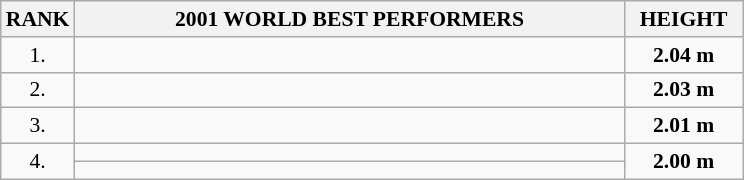<table class="wikitable" style="border-collapse: collapse; font-size: 90%;">
<tr>
<th>RANK</th>
<th align="center" style="width: 25em">2001 WORLD BEST PERFORMERS</th>
<th align="center" style="width: 5em">HEIGHT</th>
</tr>
<tr>
<td align="center">1.</td>
<td></td>
<td align="center"><strong>2.04 m</strong></td>
</tr>
<tr>
<td align="center">2.</td>
<td></td>
<td align="center"><strong>2.03 m</strong></td>
</tr>
<tr>
<td align="center">3.</td>
<td></td>
<td align="center"><strong>2.01 m</strong></td>
</tr>
<tr>
<td rowspan=2 align="center">4.</td>
<td></td>
<td rowspan=2 align="center"><strong>2.00 m</strong></td>
</tr>
<tr>
<td></td>
</tr>
</table>
